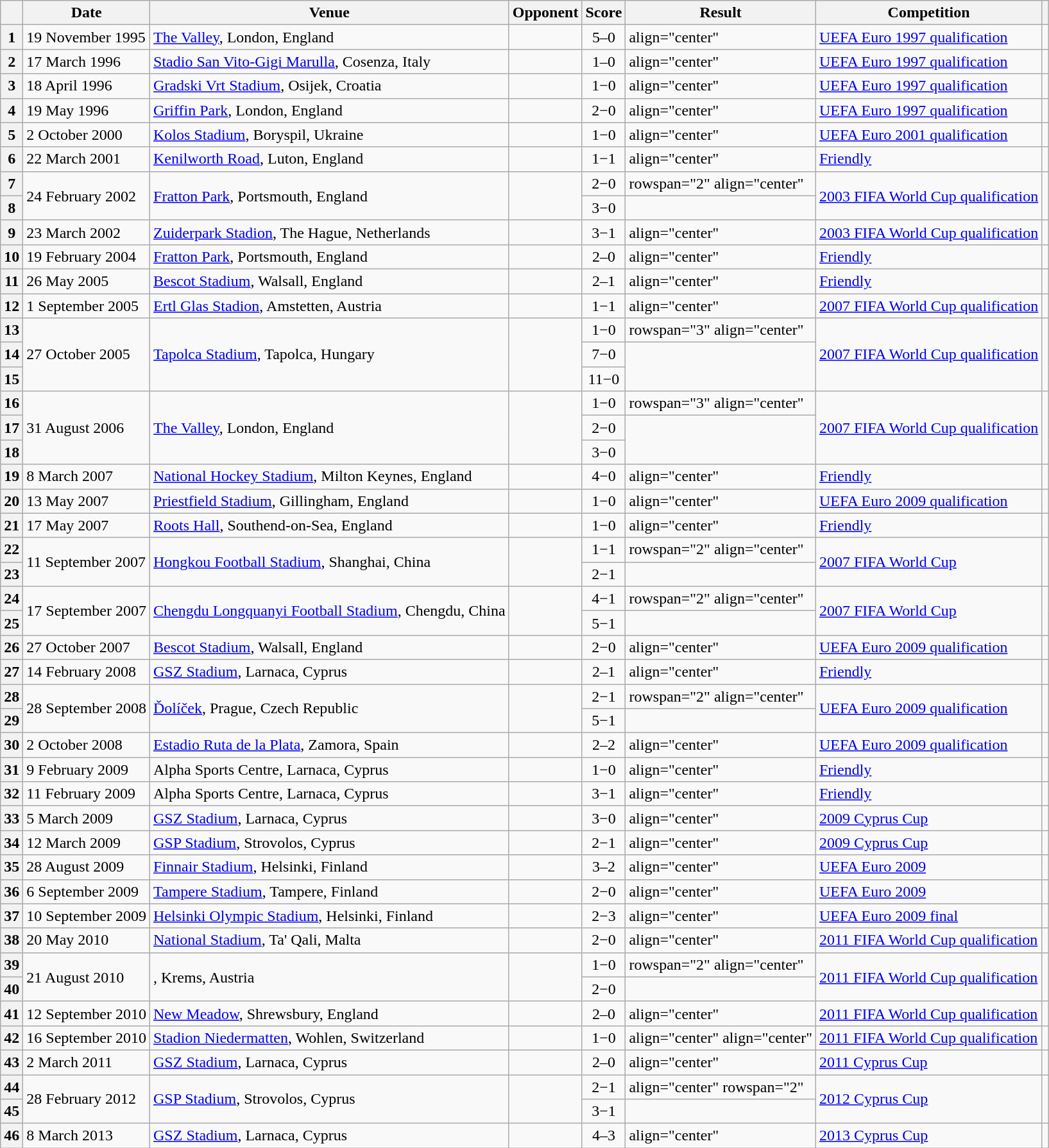<table class="wikitable sortable">
<tr>
<th scope=col></th>
<th scope=col>Date</th>
<th scope=col>Venue</th>
<th scope=col>Opponent</th>
<th scope=col>Score</th>
<th scope=col>Result</th>
<th scope=col>Competition</th>
<th scope=col class=unsortable></th>
</tr>
<tr>
<th scope="row">1</th>
<td>19 November 1995</td>
<td><a href='#'>The Valley</a>, London, England</td>
<td></td>
<td align="center">5–0</td>
<td>align="center" </td>
<td><a href='#'>UEFA Euro 1997 qualification</a></td>
<td align="center"></td>
</tr>
<tr>
<th scope="row">2</th>
<td>17 March 1996</td>
<td><a href='#'>Stadio San Vito-Gigi Marulla</a>, Cosenza, Italy</td>
<td></td>
<td align="center">1–0</td>
<td>align="center" </td>
<td><a href='#'>UEFA Euro 1997 qualification</a></td>
<td align="center"></td>
</tr>
<tr>
<th scope="row">3</th>
<td>18 April 1996</td>
<td><a href='#'>Gradski Vrt Stadium</a>, Osijek, Croatia</td>
<td></td>
<td align="center">1−0</td>
<td>align="center" </td>
<td><a href='#'>UEFA Euro 1997 qualification</a></td>
<td align="center"></td>
</tr>
<tr>
<th scope="row">4</th>
<td>19 May 1996</td>
<td><a href='#'>Griffin Park</a>, London, England</td>
<td></td>
<td align="center">2−0</td>
<td>align="center" </td>
<td><a href='#'>UEFA Euro 1997 qualification</a></td>
<td align="center"></td>
</tr>
<tr>
<th scope="row">5</th>
<td>2 October 2000</td>
<td><a href='#'>Kolos Stadium</a>, Boryspil, Ukraine</td>
<td></td>
<td align="center">1−0</td>
<td>align="center" </td>
<td><a href='#'>UEFA Euro 2001 qualification</a></td>
<td align="center"></td>
</tr>
<tr>
<th scope="row">6</th>
<td>22 March 2001</td>
<td><a href='#'>Kenilworth Road</a>, Luton, England</td>
<td></td>
<td align="center">1−1</td>
<td>align="center" </td>
<td><a href='#'>Friendly</a></td>
<td align="center"></td>
</tr>
<tr>
<th scope="row">7</th>
<td rowspan="2">24 February 2002</td>
<td rowspan="2"><a href='#'>Fratton Park</a>, Portsmouth, England</td>
<td rowspan="2"></td>
<td align="center">2−0</td>
<td>rowspan="2" align="center" </td>
<td rowspan="2"><a href='#'>2003 FIFA World Cup qualification</a></td>
<td rowspan="2" align="center"></td>
</tr>
<tr>
<th scope="row">8</th>
<td align="center">3−0</td>
</tr>
<tr>
<th scope="row">9</th>
<td>23 March 2002</td>
<td><a href='#'>Zuiderpark Stadion</a>, The Hague, Netherlands</td>
<td></td>
<td align="center">3−1</td>
<td>align="center" </td>
<td><a href='#'>2003 FIFA World Cup qualification</a></td>
<td align="center"></td>
</tr>
<tr>
<th scope="row">10</th>
<td>19 February 2004</td>
<td><a href='#'>Fratton Park</a>, Portsmouth, England</td>
<td></td>
<td align="center">2–0</td>
<td>align="center" </td>
<td><a href='#'>Friendly</a></td>
<td align="center"></td>
</tr>
<tr>
<th scope="row">11</th>
<td>26 May 2005</td>
<td><a href='#'>Bescot Stadium</a>, Walsall, England</td>
<td></td>
<td align="center">2–1</td>
<td>align="center" </td>
<td><a href='#'>Friendly</a></td>
<td align="center"></td>
</tr>
<tr>
<th scope="row">12</th>
<td>1 September 2005</td>
<td><a href='#'>Ertl Glas Stadion</a>, Amstetten, Austria</td>
<td></td>
<td align="center">1−1</td>
<td>align="center" </td>
<td><a href='#'>2007 FIFA World Cup qualification</a></td>
<td align="center"></td>
</tr>
<tr>
<th scope="row">13</th>
<td rowspan="3">27 October 2005</td>
<td rowspan="3"><a href='#'>Tapolca Stadium</a>, Tapolca, Hungary</td>
<td rowspan="3"></td>
<td align="center">1−0</td>
<td>rowspan="3" align="center" </td>
<td rowspan="3"><a href='#'>2007 FIFA World Cup qualification</a></td>
<td rowspan="3" align="center"></td>
</tr>
<tr>
<th scope="row">14</th>
<td align="center">7−0</td>
</tr>
<tr>
<th scope="row">15</th>
<td align="center">11−0</td>
</tr>
<tr>
<th scope="row">16</th>
<td rowspan="3">31 August 2006</td>
<td rowspan="3"><a href='#'>The Valley</a>, London, England</td>
<td rowspan="3"></td>
<td align="center">1−0</td>
<td>rowspan="3" align="center" </td>
<td rowspan="3"><a href='#'>2007 FIFA World Cup qualification</a></td>
<td rowspan="3" align="center"></td>
</tr>
<tr>
<th scope="row">17</th>
<td align="center">2−0</td>
</tr>
<tr>
<th scope="row">18</th>
<td align="center">3−0</td>
</tr>
<tr>
<th scope="row">19</th>
<td>8 March 2007</td>
<td><a href='#'>National Hockey Stadium</a>, Milton Keynes, England</td>
<td></td>
<td align="center">4−0</td>
<td>align="center" </td>
<td><a href='#'>Friendly</a></td>
<td align="center"></td>
</tr>
<tr>
<th scope="row">20</th>
<td>13 May 2007</td>
<td><a href='#'>Priestfield Stadium</a>, Gillingham, England</td>
<td></td>
<td align="center">1−0</td>
<td>align="center" </td>
<td><a href='#'>UEFA Euro 2009 qualification</a></td>
<td align="center"></td>
</tr>
<tr>
<th scope="row">21</th>
<td>17 May 2007</td>
<td><a href='#'>Roots Hall</a>, Southend-on-Sea, England</td>
<td></td>
<td align="center">1−0</td>
<td>align="center" </td>
<td><a href='#'>Friendly</a></td>
<td align="center"></td>
</tr>
<tr>
<th scope="row">22</th>
<td rowspan="2">11 September 2007</td>
<td rowspan="2"><a href='#'>Hongkou Football Stadium</a>, Shanghai, China</td>
<td rowspan="2"></td>
<td align="center">1−1</td>
<td>rowspan="2" align="center" </td>
<td rowspan="2"><a href='#'>2007 FIFA World Cup</a></td>
<td rowspan="2" align="center"></td>
</tr>
<tr>
<th scope="row">23</th>
<td align="center">2−1</td>
</tr>
<tr>
<th scope="row">24</th>
<td rowspan="2">17 September 2007</td>
<td rowspan="2"><a href='#'>Chengdu Longquanyi Football Stadium</a>, Chengdu, China</td>
<td rowspan="2"></td>
<td align="center">4−1</td>
<td>rowspan="2" align="center" </td>
<td rowspan="2"><a href='#'>2007 FIFA World Cup</a></td>
<td rowspan="2" align="center"></td>
</tr>
<tr>
<th scope="row">25</th>
<td align="center">5−1</td>
</tr>
<tr>
<th scope="row">26</th>
<td>27 October 2007</td>
<td><a href='#'>Bescot Stadium</a>, Walsall, England</td>
<td></td>
<td align="center">2−0</td>
<td>align="center" </td>
<td><a href='#'>UEFA Euro 2009 qualification</a></td>
<td align="center"></td>
</tr>
<tr>
<th scope="row">27</th>
<td>14 February 2008</td>
<td><a href='#'>GSZ Stadium</a>, Larnaca, Cyprus</td>
<td></td>
<td align="center">2–1</td>
<td>align="center" </td>
<td><a href='#'>Friendly</a></td>
<td align="center"></td>
</tr>
<tr>
<th scope="row">28</th>
<td rowspan="2">28 September 2008</td>
<td rowspan="2"><a href='#'>Ďolíček</a>, Prague, Czech Republic</td>
<td rowspan="2"></td>
<td align="center">2−1</td>
<td>rowspan="2" align="center" </td>
<td rowspan="2"><a href='#'>UEFA Euro 2009 qualification</a></td>
<td rowspan="2" align="center"></td>
</tr>
<tr>
<th scope="row">29</th>
<td align="center">5−1</td>
</tr>
<tr>
<th scope="row">30</th>
<td>2 October 2008</td>
<td><a href='#'>Estadio Ruta de la Plata</a>, Zamora, Spain</td>
<td></td>
<td align="center">2–2</td>
<td>align="center" </td>
<td><a href='#'>UEFA Euro 2009 qualification</a></td>
<td align="center"></td>
</tr>
<tr>
<th scope="row">31</th>
<td>9 February 2009</td>
<td>Alpha Sports Centre, Larnaca, Cyprus</td>
<td></td>
<td align="center">1−0</td>
<td>align="center" </td>
<td><a href='#'>Friendly</a></td>
<td align="center"></td>
</tr>
<tr>
<th scope="row">32</th>
<td>11 February 2009</td>
<td>Alpha Sports Centre, Larnaca, Cyprus</td>
<td></td>
<td align="center">3−1</td>
<td>align="center" </td>
<td><a href='#'>Friendly</a></td>
<td align="center"></td>
</tr>
<tr>
<th scope="row">33</th>
<td>5 March 2009</td>
<td><a href='#'>GSZ Stadium</a>, Larnaca, Cyprus</td>
<td></td>
<td align="center">3−0</td>
<td>align="center" </td>
<td><a href='#'>2009 Cyprus Cup</a></td>
<td align="center"></td>
</tr>
<tr>
<th scope="row">34</th>
<td>12 March 2009</td>
<td><a href='#'>GSP Stadium</a>, Strovolos, Cyprus</td>
<td></td>
<td align="center">2−1</td>
<td>align="center" </td>
<td><a href='#'>2009 Cyprus Cup</a></td>
<td align="center"></td>
</tr>
<tr>
<th scope="row">35</th>
<td>28 August 2009</td>
<td><a href='#'>Finnair Stadium</a>, Helsinki, Finland</td>
<td></td>
<td align="center">3–2</td>
<td>align="center" </td>
<td><a href='#'>UEFA Euro 2009</a></td>
<td align="center"></td>
</tr>
<tr>
<th scope="row">36</th>
<td>6 September 2009</td>
<td><a href='#'>Tampere Stadium</a>, Tampere, Finland</td>
<td></td>
<td align="center">2−0</td>
<td>align="center" </td>
<td><a href='#'>UEFA Euro 2009</a></td>
<td align="center"></td>
</tr>
<tr>
<th scope="row">37</th>
<td>10 September 2009</td>
<td><a href='#'>Helsinki Olympic Stadium</a>, Helsinki, Finland</td>
<td></td>
<td align="center">2−3</td>
<td>align="center" </td>
<td><a href='#'>UEFA Euro 2009 final</a></td>
<td align="center"></td>
</tr>
<tr>
<th scope="row">38</th>
<td>20 May 2010</td>
<td><a href='#'>National Stadium</a>, Ta' Qali, Malta</td>
<td></td>
<td align="center">2−0</td>
<td>align="center" </td>
<td><a href='#'>2011 FIFA World Cup qualification</a></td>
<td align="center"></td>
</tr>
<tr>
<th scope="row">39</th>
<td rowspan="2">21 August 2010</td>
<td rowspan="2">, Krems, Austria</td>
<td rowspan="2"></td>
<td align="center">1−0</td>
<td>rowspan="2" align="center" </td>
<td rowspan="2"><a href='#'>2011 FIFA World Cup qualification</a></td>
<td rowspan="2" align="center"></td>
</tr>
<tr>
<th scope="row">40</th>
<td align="center">2−0</td>
</tr>
<tr>
<th scope="row">41</th>
<td>12 September 2010</td>
<td><a href='#'>New Meadow</a>, Shrewsbury, England</td>
<td></td>
<td align="center">2–0</td>
<td>align="center" </td>
<td><a href='#'>2011 FIFA World Cup qualification</a></td>
<td align="center"></td>
</tr>
<tr>
<th scope="row">42</th>
<td>16 September 2010</td>
<td><a href='#'>Stadion Niedermatten</a>, Wohlen, Switzerland</td>
<td></td>
<td align="center">1−0</td>
<td>align="center" align="center" </td>
<td><a href='#'>2011 FIFA World Cup qualification</a></td>
<td align="center"></td>
</tr>
<tr>
<th scope="row">43</th>
<td>2 March 2011</td>
<td><a href='#'>GSZ Stadium</a>, Larnaca, Cyprus</td>
<td></td>
<td align="center">2–0</td>
<td>align="center" </td>
<td><a href='#'>2011 Cyprus Cup</a></td>
<td align="center"></td>
</tr>
<tr>
<th scope="row">44</th>
<td rowspan="2">28 February 2012</td>
<td rowspan="2"><a href='#'>GSP Stadium</a>, Strovolos, Cyprus</td>
<td rowspan="2"></td>
<td align="center">2−1</td>
<td>align="center" rowspan="2" </td>
<td rowspan="2"><a href='#'>2012 Cyprus Cup</a></td>
<td rowspan="2" align="center"></td>
</tr>
<tr>
<th scope="row">45</th>
<td align="center">3−1</td>
</tr>
<tr>
<th scope="row">46</th>
<td>8 March 2013</td>
<td><a href='#'>GSZ Stadium</a>, Larnaca, Cyprus</td>
<td></td>
<td align="center">4–3</td>
<td>align="center" </td>
<td><a href='#'>2013 Cyprus Cup</a></td>
<td align="center"></td>
</tr>
</table>
